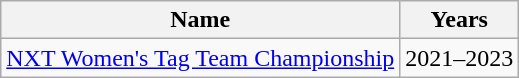<table class="wikitable">
<tr>
<th>Name</th>
<th>Years</th>
</tr>
<tr>
<td><a href='#'>NXT Women's Tag Team Championship</a></td>
<td>2021–2023</td>
</tr>
</table>
